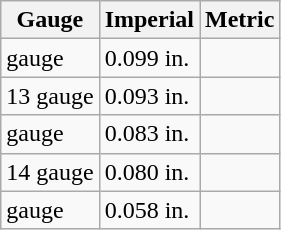<table class="wikitable">
<tr>
<th>Gauge</th>
<th>Imperial</th>
<th>Metric</th>
</tr>
<tr>
<td> gauge</td>
<td>0.099 in.</td>
<td></td>
</tr>
<tr>
<td>13 gauge</td>
<td>0.093 in.</td>
<td></td>
</tr>
<tr>
<td> gauge</td>
<td>0.083 in.</td>
<td></td>
</tr>
<tr>
<td>14 gauge</td>
<td>0.080 in.</td>
<td></td>
</tr>
<tr>
<td> gauge</td>
<td>0.058 in.</td>
<td></td>
</tr>
</table>
